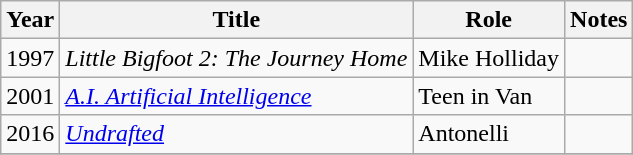<table class="wikitable sortable">
<tr>
<th>Year</th>
<th>Title</th>
<th>Role</th>
<th>Notes</th>
</tr>
<tr>
<td>1997</td>
<td><em>Little Bigfoot 2: The Journey Home</em></td>
<td>Mike Holliday</td>
<td></td>
</tr>
<tr>
<td>2001</td>
<td><em><a href='#'>A.I. Artificial Intelligence</a></em></td>
<td>Teen in Van</td>
<td></td>
</tr>
<tr>
<td>2016</td>
<td><em><a href='#'>Undrafted</a></em></td>
<td>Antonelli</td>
<td></td>
</tr>
<tr>
</tr>
</table>
